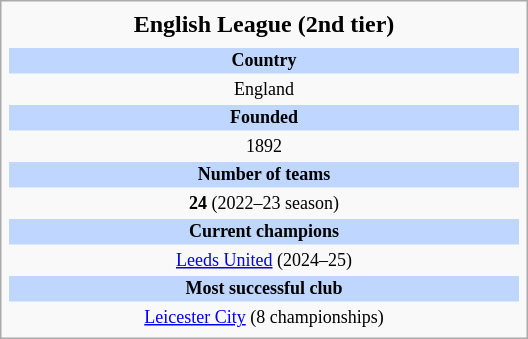<table class="infobox football" style="width: 22em; text-align: center;">
<tr>
<th style="font-size: 16px;">English League (2nd tier)</th>
</tr>
<tr>
<th style="font-size: 12px;"></th>
</tr>
<tr>
<td style="font-size: 12px; background: #BFD7FF;"><strong>Country</strong></td>
</tr>
<tr>
<td style="font-size: 12px;">England<br></td>
</tr>
<tr>
<td style="font-size: 12px; background: #BFD7FF;"><strong>Founded</strong></td>
</tr>
<tr>
<td style="font-size: 12px;">1892</td>
</tr>
<tr>
<td style="font-size: 12px; background: #BFD7FF;"><strong>Number of teams</strong></td>
</tr>
<tr>
<td style="font-size: 12px;"><strong>24</strong> (2022–23 season)</td>
</tr>
<tr>
<td style="font-size: 12px; background: #BFD7FF;"><strong>Current champions</strong></td>
</tr>
<tr>
<td style="font-size: 12px;"><a href='#'>Leeds United</a> (2024–25)</td>
</tr>
<tr>
<td style="font-size: 12px; background: #BFD7FF;"><strong>Most successful club</strong></td>
</tr>
<tr>
<td style="font-size: 12px;"><a href='#'>Leicester City</a> (8 championships)</td>
</tr>
</table>
